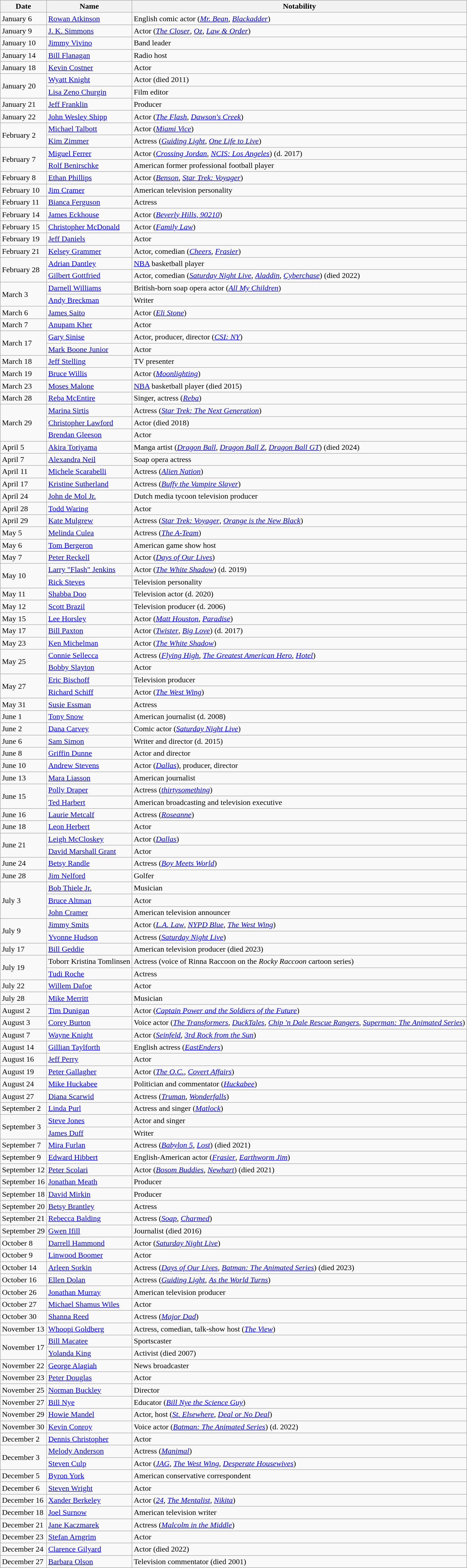<table class="wikitable">
<tr>
<th>Date</th>
<th>Name</th>
<th>Notability</th>
</tr>
<tr>
<td>January 6</td>
<td><a href='#'>Rowan Atkinson</a></td>
<td>English comic actor (<em><a href='#'>Mr. Bean</a>, <a href='#'>Blackadder</a></em>)</td>
</tr>
<tr>
<td>January 9</td>
<td><a href='#'>J. K. Simmons</a></td>
<td>Actor (<em><a href='#'>The Closer</a></em>, <em><a href='#'>Oz</a></em>, <em><a href='#'>Law & Order</a></em>)</td>
</tr>
<tr>
<td>January 10</td>
<td><a href='#'>Jimmy Vivino</a></td>
<td>Band leader</td>
</tr>
<tr>
<td>January 14</td>
<td><a href='#'>Bill Flanagan</a></td>
<td>Radio host</td>
</tr>
<tr>
<td>January 18</td>
<td><a href='#'>Kevin Costner</a></td>
<td>Actor</td>
</tr>
<tr>
<td rowspan="2">January 20</td>
<td><a href='#'>Wyatt Knight</a></td>
<td>Actor (died 2011)</td>
</tr>
<tr>
<td><a href='#'>Lisa Zeno Churgin</a></td>
<td>Film editor</td>
</tr>
<tr>
<td>January 21</td>
<td><a href='#'>Jeff Franklin</a></td>
<td>Producer</td>
</tr>
<tr>
<td>January 22</td>
<td><a href='#'>John Wesley Shipp</a></td>
<td>Actor (<em><a href='#'>The Flash</a></em>, <em><a href='#'>Dawson's Creek</a></em>)</td>
</tr>
<tr>
<td rowspan="2">February 2</td>
<td><a href='#'>Michael Talbott</a></td>
<td>Actor (<em><a href='#'>Miami Vice</a></em>)</td>
</tr>
<tr>
<td><a href='#'>Kim Zimmer</a></td>
<td>Actress (<em><a href='#'>Guiding Light</a></em>, <em><a href='#'>One Life to Live</a></em>)</td>
</tr>
<tr>
<td rowspan="2">February 7</td>
<td><a href='#'>Miguel Ferrer</a></td>
<td>Actor (<em><a href='#'>Crossing Jordan</a></em>, <em><a href='#'>NCIS: Los Angeles</a></em>) (d. 2017)</td>
</tr>
<tr>
<td><a href='#'>Rolf Benirschke</a></td>
<td>American former professional football player</td>
</tr>
<tr>
<td>February 8</td>
<td><a href='#'>Ethan Phillips</a></td>
<td>Actor (<em><a href='#'>Benson</a></em>, <em><a href='#'>Star Trek: Voyager</a></em>)</td>
</tr>
<tr>
<td>February 10</td>
<td><a href='#'>Jim Cramer</a></td>
<td>American television personality</td>
</tr>
<tr>
<td>February 11</td>
<td><a href='#'>Bianca Ferguson</a></td>
<td>Actress</td>
</tr>
<tr>
<td>February 14</td>
<td><a href='#'>James Eckhouse</a></td>
<td>Actor (<em><a href='#'>Beverly Hills, 90210</a></em>)</td>
</tr>
<tr>
<td>February 15</td>
<td><a href='#'>Christopher McDonald</a></td>
<td>Actor (<em><a href='#'>Family Law</a></em>)</td>
</tr>
<tr>
<td>February 19</td>
<td><a href='#'>Jeff Daniels</a></td>
<td>Actor</td>
</tr>
<tr>
<td>February 21</td>
<td><a href='#'>Kelsey Grammer</a></td>
<td>Actor, comedian (<em><a href='#'>Cheers</a></em>, <em><a href='#'>Frasier</a></em>)</td>
</tr>
<tr>
<td rowspan="2">February 28</td>
<td><a href='#'>Adrian Dantley</a></td>
<td><a href='#'>NBA</a> basketball player</td>
</tr>
<tr>
<td><a href='#'>Gilbert Gottfried</a></td>
<td>Actor, comedian (<em><a href='#'>Saturday Night Live</a></em>, <em><a href='#'>Aladdin</a></em>, <em><a href='#'>Cyberchase</a></em>) (died 2022)</td>
</tr>
<tr>
<td rowspan="2">March 3</td>
<td><a href='#'>Darnell Williams</a></td>
<td>British-born soap opera actor (<em><a href='#'>All My Children</a></em>)</td>
</tr>
<tr>
<td><a href='#'>Andy Breckman</a></td>
<td>Writer</td>
</tr>
<tr>
<td>March 6</td>
<td><a href='#'>James Saito</a></td>
<td>Actor (<em><a href='#'>Eli Stone</a></em>)</td>
</tr>
<tr>
<td>March 7</td>
<td><a href='#'>Anupam Kher</a></td>
<td>Actor</td>
</tr>
<tr>
<td rowspan="2">March 17</td>
<td><a href='#'>Gary Sinise</a></td>
<td>Actor, producer, director (<em><a href='#'>CSI: NY</a></em>)</td>
</tr>
<tr>
<td><a href='#'>Mark Boone Junior</a></td>
<td>Actor</td>
</tr>
<tr>
<td>March 18</td>
<td><a href='#'>Jeff Stelling</a></td>
<td>TV presenter</td>
</tr>
<tr>
<td>March 19</td>
<td><a href='#'>Bruce Willis</a></td>
<td>Actor (<em><a href='#'>Moonlighting</a></em>)</td>
</tr>
<tr>
<td>March 23</td>
<td><a href='#'>Moses Malone</a></td>
<td><a href='#'>NBA</a> basketball player (died 2015)</td>
</tr>
<tr>
<td>March 28</td>
<td><a href='#'>Reba McEntire</a></td>
<td>Singer, actress (<em><a href='#'>Reba</a></em>)</td>
</tr>
<tr>
<td rowspan="3">March 29</td>
<td><a href='#'>Marina Sirtis</a></td>
<td>Actress (<em><a href='#'>Star Trek: The Next Generation</a></em>)</td>
</tr>
<tr>
<td><a href='#'>Christopher Lawford</a></td>
<td>Actor (died 2018)</td>
</tr>
<tr>
<td><a href='#'>Brendan Gleeson</a></td>
<td>Actor</td>
</tr>
<tr>
<td>April 5</td>
<td><a href='#'>Akira Toriyama</a></td>
<td>Manga artist (<em><a href='#'>Dragon Ball</a></em>, <em><a href='#'>Dragon Ball Z</a></em>, <em><a href='#'>Dragon Ball GT</a></em>) (died 2024)</td>
</tr>
<tr>
<td>April 7</td>
<td><a href='#'>Alexandra Neil</a></td>
<td>Soap opera actress</td>
</tr>
<tr>
<td>April 11</td>
<td><a href='#'>Michele Scarabelli</a></td>
<td>Actress (<em><a href='#'>Alien Nation</a></em>)</td>
</tr>
<tr>
<td>April 17</td>
<td><a href='#'>Kristine Sutherland</a></td>
<td>Actress (<em><a href='#'>Buffy the Vampire Slayer</a></em>)</td>
</tr>
<tr>
<td>April 24</td>
<td><a href='#'>John de Mol Jr.</a></td>
<td>Dutch media tycoon television producer</td>
</tr>
<tr>
<td>April 28</td>
<td><a href='#'>Todd Waring</a></td>
<td>Actor</td>
</tr>
<tr>
<td>April 29</td>
<td><a href='#'>Kate Mulgrew</a></td>
<td>Actress (<em><a href='#'>Star Trek: Voyager</a></em>, <em><a href='#'>Orange is the New Black</a></em>)</td>
</tr>
<tr>
<td>May 5</td>
<td><a href='#'>Melinda Culea</a></td>
<td>Actress (<em><a href='#'>The A-Team</a></em>)</td>
</tr>
<tr>
<td>May 6</td>
<td><a href='#'>Tom Bergeron</a></td>
<td>American game show host</td>
</tr>
<tr>
<td>May 7</td>
<td><a href='#'>Peter Reckell</a></td>
<td>Actor (<em><a href='#'>Days of Our Lives</a></em>)</td>
</tr>
<tr>
<td rowspan="2">May 10</td>
<td><a href='#'>Larry "Flash" Jenkins</a></td>
<td>Actor (<em><a href='#'>The White Shadow</a></em>) (d. 2019)</td>
</tr>
<tr>
<td><a href='#'>Rick Steves</a></td>
<td>Television personality</td>
</tr>
<tr>
<td>May 11</td>
<td><a href='#'>Shabba Doo</a></td>
<td>Television actor (d. 2020)</td>
</tr>
<tr>
<td>May 12</td>
<td><a href='#'>Scott Brazil</a></td>
<td>Television producer (d. 2006)</td>
</tr>
<tr>
<td>May 15</td>
<td><a href='#'>Lee Horsley</a></td>
<td>Actor (<em><a href='#'>Matt Houston</a></em>, <em><a href='#'>Paradise</a></em>)</td>
</tr>
<tr>
<td>May 17</td>
<td><a href='#'>Bill Paxton</a></td>
<td>Actor (<em><a href='#'>Twister</a></em>, <em><a href='#'>Big Love</a></em>) (d. 2017)</td>
</tr>
<tr>
<td>May 23</td>
<td><a href='#'>Ken Michelman</a></td>
<td>Actor (<em><a href='#'>The White Shadow</a></em>)</td>
</tr>
<tr>
<td rowspan="2">May 25</td>
<td><a href='#'>Connie Sellecca</a></td>
<td>Actress (<em><a href='#'>Flying High</a></em>, <em><a href='#'>The Greatest American Hero</a></em>, <em><a href='#'>Hotel</a></em>)</td>
</tr>
<tr>
<td><a href='#'>Bobby Slayton</a></td>
<td>Actor</td>
</tr>
<tr>
<td rowspan="2">May 27</td>
<td><a href='#'>Eric Bischoff</a></td>
<td>Television producer</td>
</tr>
<tr>
<td><a href='#'>Richard Schiff</a></td>
<td>Actor (<em><a href='#'>The West Wing</a></em>)</td>
</tr>
<tr>
<td>May 31</td>
<td><a href='#'>Susie Essman</a></td>
<td>Actress</td>
</tr>
<tr>
<td>June 1</td>
<td><a href='#'>Tony Snow</a></td>
<td>American journalist (d. 2008)</td>
</tr>
<tr>
<td>June 2</td>
<td><a href='#'>Dana Carvey</a></td>
<td>Comic actor (<em><a href='#'>Saturday Night Live</a></em>)</td>
</tr>
<tr>
<td>June 6</td>
<td><a href='#'>Sam Simon</a></td>
<td>Writer and director (d. 2015)</td>
</tr>
<tr>
<td>June 8</td>
<td><a href='#'>Griffin Dunne</a></td>
<td>Actor and director</td>
</tr>
<tr>
<td>June 10</td>
<td><a href='#'>Andrew Stevens</a></td>
<td>Actor (<em><a href='#'>Dallas</a></em>), producer, director</td>
</tr>
<tr>
<td>June 13</td>
<td><a href='#'>Mara Liasson</a></td>
<td>American journalist</td>
</tr>
<tr>
<td rowspan="2">June 15</td>
<td><a href='#'>Polly Draper</a></td>
<td>Actress (<em><a href='#'>thirtysomething</a></em>)</td>
</tr>
<tr>
<td><a href='#'>Ted Harbert</a></td>
<td>American broadcasting and television executive</td>
</tr>
<tr>
<td>June 16</td>
<td><a href='#'>Laurie Metcalf</a></td>
<td>Actress (<em><a href='#'>Roseanne</a></em>)</td>
</tr>
<tr>
<td>June 18</td>
<td><a href='#'>Leon Herbert</a></td>
<td>Actor</td>
</tr>
<tr>
<td rowspan="2">June 21</td>
<td><a href='#'>Leigh McCloskey</a></td>
<td>Actor (<em><a href='#'>Dallas</a></em>)</td>
</tr>
<tr>
<td><a href='#'>David Marshall Grant</a></td>
<td>Actor</td>
</tr>
<tr>
<td>June 24</td>
<td><a href='#'>Betsy Randle</a></td>
<td>Actress (<em><a href='#'>Boy Meets World</a></em>)</td>
</tr>
<tr>
<td>June 28</td>
<td><a href='#'>Jim Nelford</a></td>
<td>Golfer</td>
</tr>
<tr>
<td rowspan="3">July 3</td>
<td><a href='#'>Bob Thiele Jr.</a></td>
<td>Musician</td>
</tr>
<tr>
<td><a href='#'>Bruce Altman</a></td>
<td>Actor</td>
</tr>
<tr>
<td><a href='#'>John Cramer</a></td>
<td>American television announcer</td>
</tr>
<tr>
<td rowspan="2">July 9</td>
<td><a href='#'>Jimmy Smits</a></td>
<td>Actor (<em><a href='#'>L.A. Law</a></em>, <em><a href='#'>NYPD Blue</a></em>, <em><a href='#'>The West Wing</a></em>)</td>
</tr>
<tr>
<td><a href='#'>Yvonne Hudson</a></td>
<td>Actress (<em><a href='#'>Saturday Night Live</a></em>)</td>
</tr>
<tr>
<td>July 17</td>
<td><a href='#'>Bill Geddie</a></td>
<td>American television producer (died 2023)</td>
</tr>
<tr>
<td rowspan="2">July 19</td>
<td>Toborr Kristina Tomlinsen</td>
<td>Actress (voice of Rinna Raccoon on the <em>Rocky Raccoon</em> cartoon series)</td>
</tr>
<tr>
<td><a href='#'>Tudi Roche</a></td>
<td>Actress</td>
</tr>
<tr>
<td>July 22</td>
<td><a href='#'>Willem Dafoe</a></td>
<td>Actor</td>
</tr>
<tr>
<td>July 28</td>
<td><a href='#'>Mike Merritt</a></td>
<td>Musician</td>
</tr>
<tr>
<td>August 2</td>
<td><a href='#'>Tim Dunigan</a></td>
<td>Actor (<em><a href='#'>Captain Power and the Soldiers of the Future</a></em>)</td>
</tr>
<tr>
<td>August 3</td>
<td><a href='#'>Corey Burton</a></td>
<td>Voice actor (<em><a href='#'>The Transformers</a></em>, <em><a href='#'>DuckTales</a></em>, <em><a href='#'>Chip 'n Dale Rescue Rangers</a></em>, <em><a href='#'>Superman: The Animated Series</a></em>)</td>
</tr>
<tr>
<td>August 7</td>
<td><a href='#'>Wayne Knight</a></td>
<td>Actor (<em><a href='#'>Seinfeld</a></em>, <em><a href='#'>3rd Rock from the Sun</a></em>)</td>
</tr>
<tr>
<td>August 14</td>
<td><a href='#'>Gillian Taylforth</a></td>
<td>English actress (<em><a href='#'>EastEnders</a></em>)</td>
</tr>
<tr>
<td>August 16</td>
<td><a href='#'>Jeff Perry</a></td>
<td>Actor</td>
</tr>
<tr>
<td>August 19</td>
<td><a href='#'>Peter Gallagher</a></td>
<td>Actor (<em><a href='#'>The O.C.</a></em>, <em><a href='#'>Covert Affairs</a></em>)</td>
</tr>
<tr>
<td>August 24</td>
<td><a href='#'>Mike Huckabee</a></td>
<td>Politician and commentator (<em><a href='#'>Huckabee</a></em>)</td>
</tr>
<tr>
<td>August 27</td>
<td><a href='#'>Diana Scarwid</a></td>
<td>Actress (<em><a href='#'>Truman</a></em>, <em><a href='#'>Wonderfalls</a></em>)</td>
</tr>
<tr>
<td>September 2</td>
<td><a href='#'>Linda Purl</a></td>
<td>Actress and singer (<em><a href='#'>Matlock</a></em>)</td>
</tr>
<tr>
<td rowspan="2">September 3</td>
<td><a href='#'>Steve Jones</a></td>
<td>Actor and singer</td>
</tr>
<tr>
<td><a href='#'>James Duff</a></td>
<td>Writer</td>
</tr>
<tr>
<td>September 7</td>
<td><a href='#'>Mira Furlan</a></td>
<td>Actress (<em><a href='#'>Babylon 5</a></em>, <em><a href='#'>Lost</a></em>) (died 2021)</td>
</tr>
<tr>
<td>September 9</td>
<td><a href='#'>Edward Hibbert</a></td>
<td>English-American actor (<em><a href='#'>Frasier</a></em>, <em><a href='#'>Earthworm Jim</a></em>)</td>
</tr>
<tr>
<td>September 12</td>
<td><a href='#'>Peter Scolari</a></td>
<td>Actor (<em><a href='#'>Bosom Buddies</a></em>, <em><a href='#'>Newhart</a></em>) (died 2021)</td>
</tr>
<tr>
<td>September 16</td>
<td><a href='#'>Jonathan Meath</a></td>
<td>Producer</td>
</tr>
<tr>
<td>September 18</td>
<td><a href='#'>David Mirkin</a></td>
<td>Producer</td>
</tr>
<tr>
<td>September 20</td>
<td><a href='#'>Betsy Brantley</a></td>
<td>Actress</td>
</tr>
<tr>
<td>September 21</td>
<td><a href='#'>Rebecca Balding</a></td>
<td>Actress (<em><a href='#'>Soap</a></em>, <em><a href='#'>Charmed</a></em>)</td>
</tr>
<tr>
<td>September 29</td>
<td><a href='#'>Gwen Ifill</a></td>
<td>Journalist (died 2016)</td>
</tr>
<tr>
<td>October 8</td>
<td><a href='#'>Darrell Hammond</a></td>
<td>Actor (<em><a href='#'>Saturday Night Live</a></em>)</td>
</tr>
<tr>
<td>October 9</td>
<td><a href='#'>Linwood Boomer</a></td>
<td>Actor</td>
</tr>
<tr>
<td>October 14</td>
<td><a href='#'>Arleen Sorkin</a></td>
<td>Actress (<em><a href='#'>Days of Our Lives</a></em>, <em><a href='#'>Batman: The Animated Series</a></em>) (died 2023)</td>
</tr>
<tr>
<td>October 16</td>
<td><a href='#'>Ellen Dolan</a></td>
<td>Actress (<em><a href='#'>Guiding Light</a></em>, <em><a href='#'>As the World Turns</a></em>)</td>
</tr>
<tr>
<td>October 26</td>
<td><a href='#'>Jonathan Murray</a></td>
<td>American television producer</td>
</tr>
<tr>
<td>October 27</td>
<td><a href='#'>Michael Shamus Wiles</a></td>
<td>Actor</td>
</tr>
<tr>
<td>October 30</td>
<td><a href='#'>Shanna Reed</a></td>
<td>Actress (<em><a href='#'>Major Dad</a></em>)</td>
</tr>
<tr>
<td>November 13</td>
<td><a href='#'>Whoopi Goldberg</a></td>
<td>Actress, comedian, talk-show host (<em><a href='#'>The View</a></em>)</td>
</tr>
<tr>
<td rowspan="2">November 17</td>
<td><a href='#'>Bill Macatee</a></td>
<td>Sportscaster</td>
</tr>
<tr>
<td><a href='#'>Yolanda King</a></td>
<td>Activist (died 2007)</td>
</tr>
<tr>
<td>November 22</td>
<td><a href='#'>George Alagiah</a></td>
<td>News broadcaster</td>
</tr>
<tr>
<td>November 23</td>
<td><a href='#'>Peter Douglas</a></td>
<td>Actor</td>
</tr>
<tr>
<td>November 25</td>
<td><a href='#'>Norman Buckley</a></td>
<td>Director</td>
</tr>
<tr>
<td>November 27</td>
<td><a href='#'>Bill Nye</a></td>
<td>Educator (<em><a href='#'>Bill Nye the Science Guy</a></em>)</td>
</tr>
<tr>
<td>November 29</td>
<td><a href='#'>Howie Mandel</a></td>
<td>Actor, host (<em><a href='#'>St. Elsewhere</a></em>, <em><a href='#'>Deal or No Deal</a></em>)</td>
</tr>
<tr>
<td>November 30</td>
<td><a href='#'>Kevin Conroy</a></td>
<td>Voice actor (<em><a href='#'>Batman: The Animated Series</a></em>) (d. 2022)</td>
</tr>
<tr>
<td>December 2</td>
<td><a href='#'>Dennis Christopher</a></td>
<td>Actor</td>
</tr>
<tr>
<td rowspan="2">December 3</td>
<td><a href='#'>Melody Anderson</a></td>
<td>Actress (<em><a href='#'>Manimal</a></em>)</td>
</tr>
<tr>
<td><a href='#'>Steven Culp</a></td>
<td>Actor (<em><a href='#'>JAG</a></em>, <em><a href='#'>The West Wing</a></em>, <em><a href='#'>Desperate Housewives</a></em>)</td>
</tr>
<tr>
<td>December 5</td>
<td><a href='#'>Byron York</a></td>
<td>American conservative correspondent</td>
</tr>
<tr>
<td>December 6</td>
<td><a href='#'>Steven Wright</a></td>
<td>Actor</td>
</tr>
<tr>
<td>December 16</td>
<td><a href='#'>Xander Berkeley</a></td>
<td>Actor (<em><a href='#'>24</a></em>, <em><a href='#'>The Mentalist</a></em>, <em><a href='#'>Nikita</a></em>)</td>
</tr>
<tr>
<td>December 18</td>
<td><a href='#'>Joel Surnow</a></td>
<td>American television writer</td>
</tr>
<tr>
<td>December 21</td>
<td><a href='#'>Jane Kaczmarek</a></td>
<td>Actress (<em><a href='#'>Malcolm in the Middle</a></em>)</td>
</tr>
<tr>
<td>December 23</td>
<td><a href='#'>Stefan Arngrim</a></td>
<td>Actor</td>
</tr>
<tr>
<td>December 24</td>
<td><a href='#'>Clarence Gilyard</a></td>
<td>Actor (died 2022)</td>
</tr>
<tr>
<td>December 27</td>
<td><a href='#'>Barbara Olson</a></td>
<td>Television commentator (died 2001)</td>
</tr>
</table>
